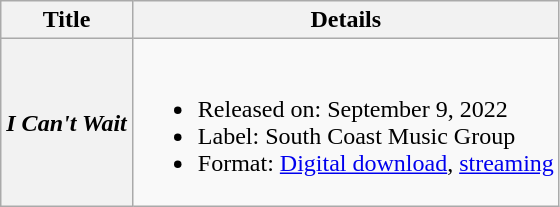<table class="wikitable plainrowheaders" border="1">
<tr>
<th scope="col">Title</th>
<th scope="col">Details</th>
</tr>
<tr>
<th scope="row"><em>I Can't Wait</em></th>
<td><br><ul><li>Released on: September 9, 2022</li><li>Label: South Coast Music Group</li><li>Format: <a href='#'>Digital download</a>, <a href='#'>streaming</a></li></ul></td>
</tr>
</table>
